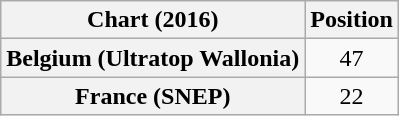<table class="wikitable sortable plainrowheaders" style="text-align:center;">
<tr>
<th scope="col">Chart (2016)</th>
<th scope="col">Position</th>
</tr>
<tr>
<th scope="row">Belgium (Ultratop Wallonia)</th>
<td>47</td>
</tr>
<tr>
<th scope="row">France (SNEP)</th>
<td>22</td>
</tr>
</table>
